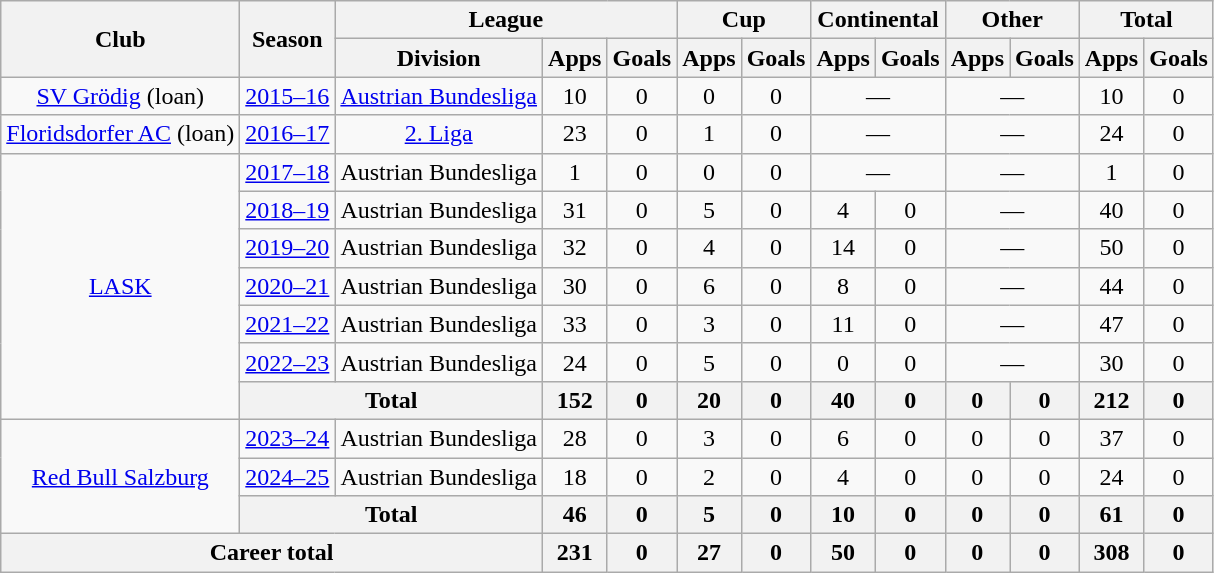<table class="wikitable" style="text-align: center">
<tr>
<th rowspan="2">Club</th>
<th rowspan="2">Season</th>
<th colspan="3">League</th>
<th colspan="2">Cup</th>
<th colspan="2">Continental</th>
<th colspan="2">Other</th>
<th colspan="2">Total</th>
</tr>
<tr>
<th>Division</th>
<th>Apps</th>
<th>Goals</th>
<th>Apps</th>
<th>Goals</th>
<th>Apps</th>
<th>Goals</th>
<th>Apps</th>
<th>Goals</th>
<th>Apps</th>
<th>Goals</th>
</tr>
<tr>
<td><a href='#'>SV Grödig</a> (loan)</td>
<td><a href='#'>2015–16</a></td>
<td><a href='#'>Austrian Bundesliga</a></td>
<td>10</td>
<td>0</td>
<td>0</td>
<td>0</td>
<td colspan="2">—</td>
<td colspan="2">—</td>
<td>10</td>
<td>0</td>
</tr>
<tr>
<td><a href='#'>Floridsdorfer AC</a> (loan)</td>
<td><a href='#'>2016–17</a></td>
<td><a href='#'>2. Liga</a></td>
<td>23</td>
<td>0</td>
<td>1</td>
<td>0</td>
<td colspan="2">—</td>
<td colspan="2">—</td>
<td>24</td>
<td>0</td>
</tr>
<tr>
<td rowspan="7"><a href='#'>LASK</a></td>
<td><a href='#'>2017–18</a></td>
<td>Austrian Bundesliga</td>
<td>1</td>
<td>0</td>
<td>0</td>
<td>0</td>
<td colspan="2">—</td>
<td colspan="2">—</td>
<td>1</td>
<td>0</td>
</tr>
<tr>
<td><a href='#'>2018–19</a></td>
<td>Austrian Bundesliga</td>
<td>31</td>
<td>0</td>
<td>5</td>
<td>0</td>
<td>4</td>
<td>0</td>
<td colspan="2">—</td>
<td>40</td>
<td>0</td>
</tr>
<tr>
<td><a href='#'>2019–20</a></td>
<td>Austrian Bundesliga</td>
<td>32</td>
<td>0</td>
<td>4</td>
<td>0</td>
<td>14</td>
<td>0</td>
<td colspan="2">—</td>
<td>50</td>
<td>0</td>
</tr>
<tr>
<td><a href='#'>2020–21</a></td>
<td>Austrian Bundesliga</td>
<td>30</td>
<td>0</td>
<td>6</td>
<td>0</td>
<td>8</td>
<td>0</td>
<td colspan="2">—</td>
<td>44</td>
<td>0</td>
</tr>
<tr>
<td><a href='#'>2021–22</a></td>
<td>Austrian Bundesliga</td>
<td>33</td>
<td>0</td>
<td>3</td>
<td>0</td>
<td>11</td>
<td>0</td>
<td colspan="2">—</td>
<td>47</td>
<td>0</td>
</tr>
<tr>
<td><a href='#'>2022–23</a></td>
<td>Austrian Bundesliga</td>
<td>24</td>
<td>0</td>
<td>5</td>
<td>0</td>
<td>0</td>
<td>0</td>
<td colspan="2">—</td>
<td>30</td>
<td>0</td>
</tr>
<tr>
<th colspan="2">Total</th>
<th>152</th>
<th>0</th>
<th>20</th>
<th>0</th>
<th>40</th>
<th>0</th>
<th>0</th>
<th>0</th>
<th>212</th>
<th>0</th>
</tr>
<tr>
<td rowspan="3"><a href='#'>Red Bull Salzburg</a></td>
<td><a href='#'>2023–24</a></td>
<td>Austrian Bundesliga</td>
<td>28</td>
<td>0</td>
<td>3</td>
<td>0</td>
<td>6</td>
<td>0</td>
<td>0</td>
<td>0</td>
<td>37</td>
<td>0</td>
</tr>
<tr>
<td><a href='#'>2024–25</a></td>
<td>Austrian Bundesliga</td>
<td>18</td>
<td>0</td>
<td>2</td>
<td>0</td>
<td>4</td>
<td>0</td>
<td>0</td>
<td>0</td>
<td>24</td>
<td>0</td>
</tr>
<tr>
<th colspan="2">Total</th>
<th>46</th>
<th>0</th>
<th>5</th>
<th>0</th>
<th>10</th>
<th>0</th>
<th>0</th>
<th>0</th>
<th>61</th>
<th>0</th>
</tr>
<tr>
<th colspan="3">Career total</th>
<th>231</th>
<th>0</th>
<th>27</th>
<th>0</th>
<th>50</th>
<th>0</th>
<th>0</th>
<th>0</th>
<th>308</th>
<th>0</th>
</tr>
</table>
